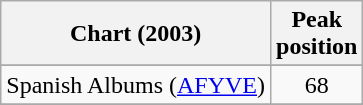<table class="wikitable sortable plainrowheaders">
<tr>
<th>Chart (2003)</th>
<th>Peak<br>position</th>
</tr>
<tr>
</tr>
<tr>
</tr>
<tr>
</tr>
<tr>
</tr>
<tr>
</tr>
<tr>
</tr>
<tr>
</tr>
<tr>
</tr>
<tr>
</tr>
<tr>
</tr>
<tr>
</tr>
<tr>
</tr>
<tr>
</tr>
<tr>
</tr>
<tr>
</tr>
<tr>
</tr>
<tr>
<td>Spanish Albums (<a href='#'>AFYVE</a>)</td>
<td align="center">68</td>
</tr>
<tr>
</tr>
<tr>
</tr>
<tr>
</tr>
<tr>
</tr>
<tr>
</tr>
</table>
